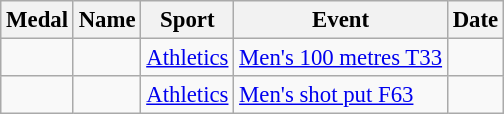<table class="wikitable sortable" style="font-size: 95%">
<tr>
<th>Medal</th>
<th>Name</th>
<th>Sport</th>
<th>Event</th>
<th>Date</th>
</tr>
<tr>
<td></td>
<td></td>
<td><a href='#'>Athletics</a></td>
<td><a href='#'>Men's 100 metres T33</a></td>
<td></td>
</tr>
<tr>
<td></td>
<td></td>
<td><a href='#'>Athletics</a></td>
<td><a href='#'>Men's shot put F63</a></td>
<td></td>
</tr>
</table>
